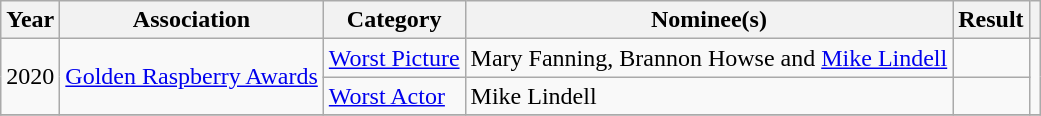<table class="wikitable sortable">
<tr>
<th>Year</th>
<th>Association</th>
<th>Category</th>
<th>Nominee(s)</th>
<th>Result</th>
<th class="unsortable"></th>
</tr>
<tr>
<td style="text-align: center;" rowspan=2>2020</td>
<td rowspan=2><a href='#'>Golden Raspberry Awards</a></td>
<td><a href='#'>Worst Picture</a></td>
<td>Mary Fanning, Brannon Howse and <a href='#'>Mike Lindell</a></td>
<td></td>
<td style="text-align: center;" rowspan=2></td>
</tr>
<tr>
<td><a href='#'>Worst Actor</a></td>
<td>Mike Lindell</td>
<td></td>
</tr>
<tr>
</tr>
</table>
